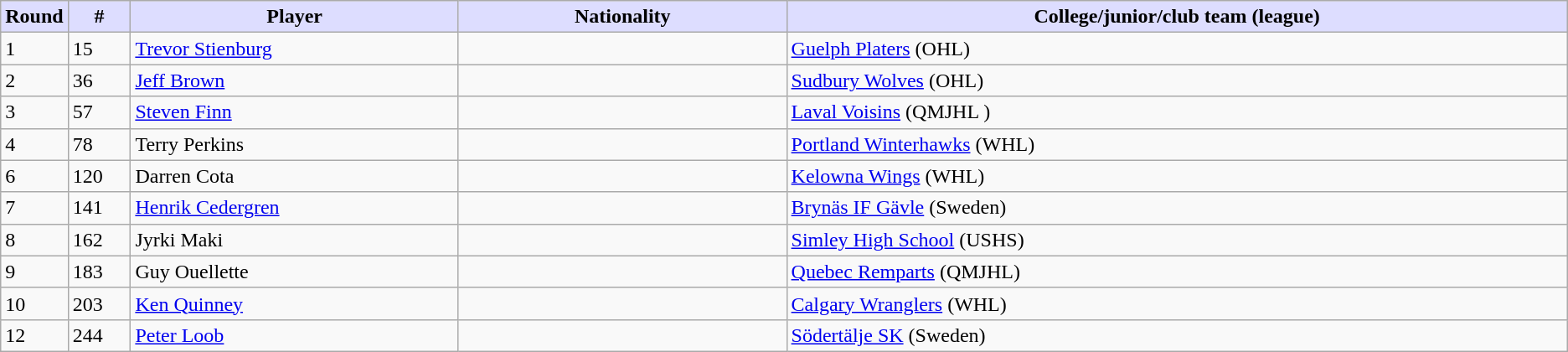<table class="wikitable">
<tr style="text-align:center;">
<th style="background:#ddf; width:4.0%;">Round</th>
<th style="background:#ddf; width:4.0%;">#</th>
<th style="background:#ddf; width:21.0%;">Player</th>
<th style="background:#ddf; width:21.0%;">Nationality</th>
<th style="background:#ddf; width:100.0%;">College/junior/club team (league)</th>
</tr>
<tr>
<td>1</td>
<td>15</td>
<td><a href='#'>Trevor Stienburg</a></td>
<td></td>
<td><a href='#'>Guelph Platers</a> (OHL)</td>
</tr>
<tr>
<td>2</td>
<td>36</td>
<td><a href='#'>Jeff Brown</a></td>
<td></td>
<td><a href='#'>Sudbury Wolves</a> (OHL)</td>
</tr>
<tr>
<td>3</td>
<td>57</td>
<td><a href='#'>Steven Finn</a></td>
<td></td>
<td><a href='#'>Laval Voisins</a> (QMJHL )</td>
</tr>
<tr>
<td>4</td>
<td>78</td>
<td>Terry Perkins</td>
<td></td>
<td><a href='#'>Portland Winterhawks</a> (WHL)</td>
</tr>
<tr>
<td>6</td>
<td>120</td>
<td>Darren Cota</td>
<td></td>
<td><a href='#'>Kelowna Wings</a> (WHL)</td>
</tr>
<tr>
<td>7</td>
<td>141</td>
<td><a href='#'>Henrik Cedergren</a></td>
<td></td>
<td><a href='#'>Brynäs IF Gävle</a> (Sweden)</td>
</tr>
<tr>
<td>8</td>
<td>162</td>
<td>Jyrki Maki</td>
<td></td>
<td><a href='#'>Simley High School</a> (USHS)</td>
</tr>
<tr>
<td>9</td>
<td>183</td>
<td>Guy Ouellette</td>
<td></td>
<td><a href='#'>Quebec Remparts</a> (QMJHL)</td>
</tr>
<tr>
<td>10</td>
<td>203</td>
<td><a href='#'>Ken Quinney</a></td>
<td></td>
<td><a href='#'>Calgary Wranglers</a> (WHL)</td>
</tr>
<tr>
<td>12</td>
<td>244</td>
<td><a href='#'>Peter Loob</a></td>
<td></td>
<td><a href='#'>Södertälje SK</a> (Sweden)</td>
</tr>
</table>
